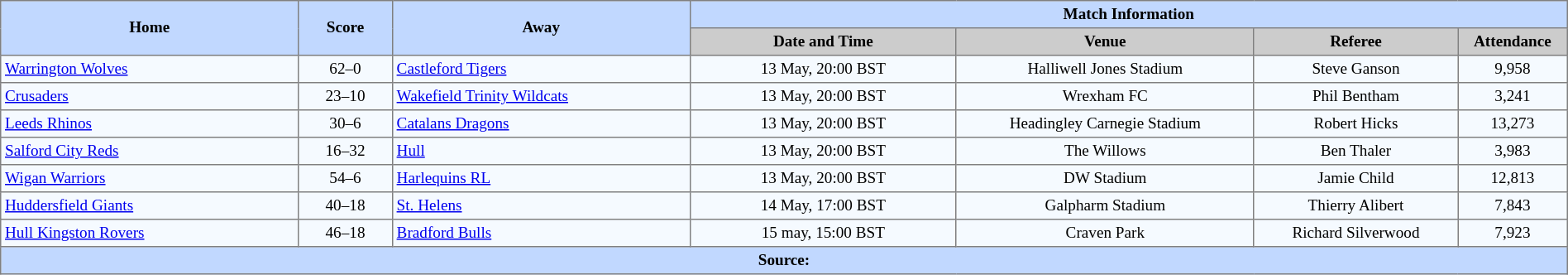<table border="1" cellpadding="3" cellspacing="0" style="border-collapse:collapse; font-size:80%; text-align:center; width:100%;">
<tr style="background:#c1d8ff;">
<th rowspan="2" style="width:19%;">Home</th>
<th rowspan="2" style="width:6%;">Score</th>
<th rowspan="2" style="width:19%;">Away</th>
<th colspan=6>Match Information</th>
</tr>
<tr style="background:#ccc;">
<th width=17%>Date and Time</th>
<th width=19%>Venue</th>
<th width=13%>Referee</th>
<th width=7%>Attendance</th>
</tr>
<tr style="background:#f5faff;">
<td align=left> <a href='#'>Warrington Wolves</a></td>
<td>62–0</td>
<td align=left> <a href='#'>Castleford Tigers</a></td>
<td>13 May, 20:00 BST</td>
<td>Halliwell Jones Stadium</td>
<td>Steve Ganson</td>
<td>9,958</td>
</tr>
<tr style="background:#f5faff;">
<td align=left> <a href='#'>Crusaders</a></td>
<td>23–10</td>
<td align=left> <a href='#'>Wakefield Trinity Wildcats</a></td>
<td>13 May, 20:00 BST</td>
<td>Wrexham FC</td>
<td>Phil Bentham</td>
<td>3,241</td>
</tr>
<tr style="background:#f5faff;">
<td align=left> <a href='#'>Leeds Rhinos</a></td>
<td>30–6</td>
<td align=left> <a href='#'>Catalans Dragons</a></td>
<td>13 May, 20:00 BST</td>
<td>Headingley Carnegie Stadium</td>
<td>Robert Hicks</td>
<td>13,273</td>
</tr>
<tr style="background:#f5faff;">
<td align=left> <a href='#'>Salford City Reds</a></td>
<td>16–32</td>
<td align=left> <a href='#'>Hull</a></td>
<td>13 May, 20:00 BST</td>
<td>The Willows</td>
<td>Ben Thaler</td>
<td>3,983</td>
</tr>
<tr style="background:#f5faff;">
<td align=left> <a href='#'>Wigan Warriors</a></td>
<td>54–6</td>
<td align=left> <a href='#'>Harlequins RL</a></td>
<td>13 May, 20:00 BST</td>
<td>DW Stadium</td>
<td>Jamie Child</td>
<td>12,813</td>
</tr>
<tr style="background:#f5faff;">
<td align=left> <a href='#'>Huddersfield Giants</a></td>
<td>40–18</td>
<td align=left> <a href='#'>St. Helens</a></td>
<td>14 May, 17:00 BST</td>
<td>Galpharm Stadium</td>
<td>Thierry Alibert</td>
<td>7,843</td>
</tr>
<tr style="background:#f5faff;">
<td align=left> <a href='#'>Hull Kingston Rovers</a></td>
<td>46–18</td>
<td align=left> <a href='#'>Bradford Bulls</a></td>
<td>15 may, 15:00 BST</td>
<td>Craven Park</td>
<td>Richard Silverwood</td>
<td>7,923</td>
</tr>
<tr style="background:#c1d8ff;">
<th colspan=12>Source:</th>
</tr>
</table>
